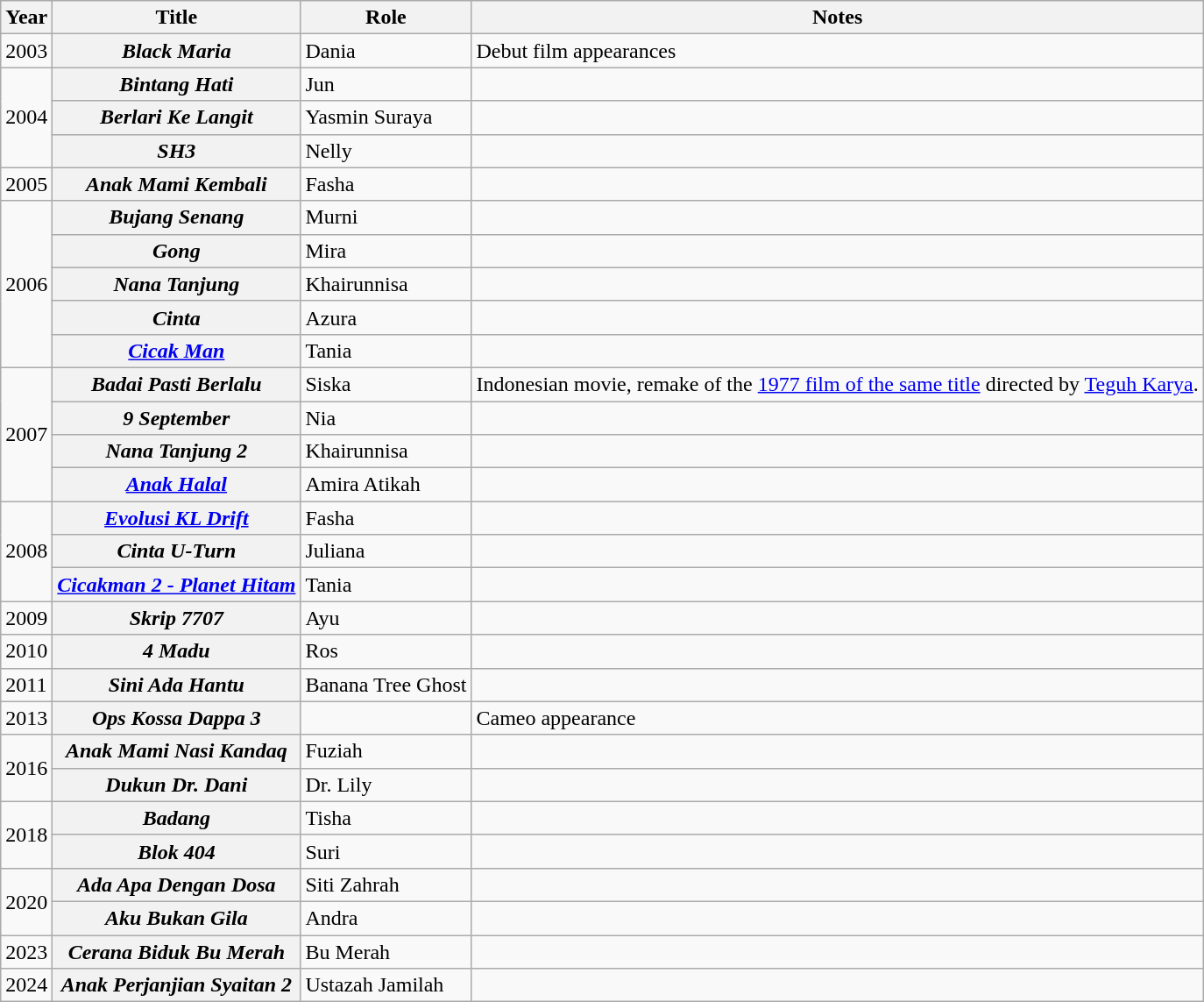<table class="wikitable">
<tr>
<th>Year</th>
<th>Title</th>
<th>Role</th>
<th>Notes</th>
</tr>
<tr>
<td>2003</td>
<th><em>Black Maria</em></th>
<td>Dania</td>
<td>Debut film appearances</td>
</tr>
<tr>
<td rowspan="3">2004</td>
<th><em>Bintang Hati</em></th>
<td>Jun</td>
<td></td>
</tr>
<tr>
<th><em>Berlari Ke Langit</em></th>
<td>Yasmin Suraya</td>
<td></td>
</tr>
<tr>
<th><em>SH3</em></th>
<td>Nelly</td>
<td></td>
</tr>
<tr>
<td>2005</td>
<th><em>Anak Mami Kembali</em></th>
<td>Fasha</td>
<td></td>
</tr>
<tr>
<td rowspan="5">2006</td>
<th><em>Bujang Senang</em></th>
<td>Murni</td>
<td></td>
</tr>
<tr>
<th><em>Gong</em></th>
<td>Mira</td>
<td></td>
</tr>
<tr>
<th><em>Nana Tanjung</em></th>
<td>Khairunnisa</td>
<td></td>
</tr>
<tr>
<th><em>Cinta</em></th>
<td>Azura</td>
<td></td>
</tr>
<tr>
<th><em><a href='#'>Cicak Man</a></em></th>
<td>Tania</td>
<td></td>
</tr>
<tr>
<td rowspan="4">2007</td>
<th><em>Badai Pasti Berlalu</em></th>
<td>Siska</td>
<td>Indonesian movie, remake of the <a href='#'>1977 film of the same title</a> directed by <a href='#'>Teguh Karya</a>.</td>
</tr>
<tr>
<th><em>9 September</em></th>
<td>Nia</td>
<td></td>
</tr>
<tr>
<th><em>Nana Tanjung 2</em></th>
<td>Khairunnisa</td>
<td></td>
</tr>
<tr>
<th><em><a href='#'>Anak Halal</a></em></th>
<td>Amira Atikah</td>
<td></td>
</tr>
<tr>
<td rowspan="3">2008</td>
<th><em><a href='#'>Evolusi KL Drift</a></em></th>
<td>Fasha</td>
<td></td>
</tr>
<tr>
<th><em>Cinta U-Turn</em></th>
<td>Juliana</td>
<td></td>
</tr>
<tr>
<th><em><a href='#'>Cicakman 2 - Planet Hitam</a></em></th>
<td>Tania</td>
<td></td>
</tr>
<tr>
<td>2009</td>
<th><em>Skrip 7707</em></th>
<td>Ayu</td>
<td></td>
</tr>
<tr>
<td>2010</td>
<th><em>4 Madu</em></th>
<td>Ros</td>
<td></td>
</tr>
<tr>
<td>2011</td>
<th><em>Sini Ada Hantu</em></th>
<td>Banana Tree Ghost</td>
<td></td>
</tr>
<tr>
<td>2013</td>
<th><em>Ops Kossa Dappa 3</em></th>
<td></td>
<td>Cameo appearance</td>
</tr>
<tr>
<td rowspan="2">2016</td>
<th><em>Anak Mami Nasi Kandaq</em></th>
<td>Fuziah</td>
<td></td>
</tr>
<tr>
<th><em>Dukun Dr. Dani</em></th>
<td>Dr. Lily</td>
<td></td>
</tr>
<tr>
<td rowspan="2">2018</td>
<th><em>Badang</em></th>
<td>Tisha</td>
<td></td>
</tr>
<tr>
<th><em>Blok 404</em></th>
<td>Suri</td>
<td></td>
</tr>
<tr>
<td rowspan="2">2020</td>
<th><em>Ada Apa Dengan Dosa</em></th>
<td>Siti Zahrah</td>
<td></td>
</tr>
<tr>
<th><em>Aku Bukan Gila</em></th>
<td>Andra</td>
<td></td>
</tr>
<tr>
<td>2023</td>
<th><em>Cerana Biduk Bu Merah</em></th>
<td>Bu Merah</td>
<td></td>
</tr>
<tr>
<td>2024</td>
<th><em>Anak Perjanjian Syaitan 2</em></th>
<td>Ustazah Jamilah</td>
<td></td>
</tr>
</table>
